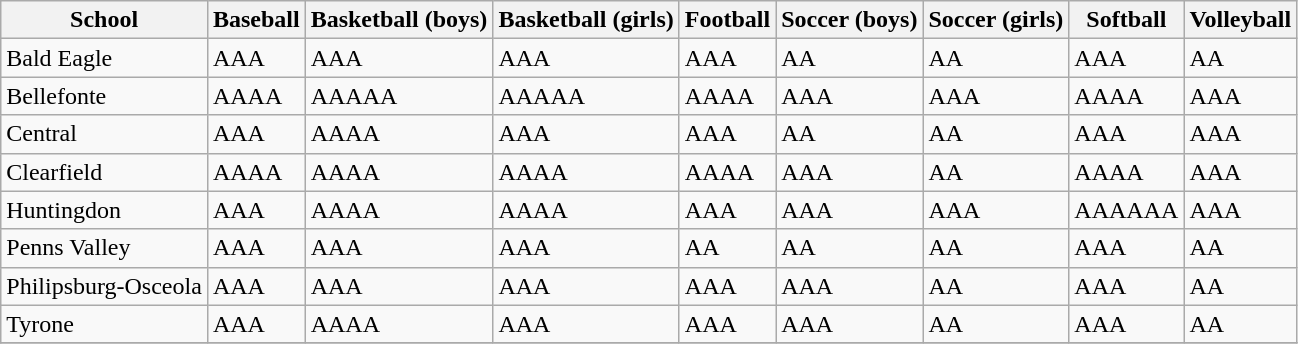<table class="wikitable">
<tr>
<th>School</th>
<th>Baseball</th>
<th>Basketball (boys)</th>
<th>Basketball (girls)</th>
<th>Football</th>
<th>Soccer (boys)</th>
<th>Soccer (girls)</th>
<th>Softball</th>
<th>Volleyball</th>
</tr>
<tr>
<td>Bald Eagle</td>
<td>AAA</td>
<td>AAA</td>
<td>AAA</td>
<td>AAA</td>
<td>AA</td>
<td>AA</td>
<td>AAA</td>
<td>AA</td>
</tr>
<tr>
<td>Bellefonte</td>
<td>AAAA</td>
<td>AAAAA</td>
<td>AAAAA</td>
<td>AAAA</td>
<td>AAA</td>
<td>AAA</td>
<td>AAAA</td>
<td>AAA</td>
</tr>
<tr>
<td>Central</td>
<td>AAA</td>
<td>AAAA</td>
<td>AAA</td>
<td>AAA</td>
<td>AA</td>
<td>AA</td>
<td>AAA</td>
<td>AAA</td>
</tr>
<tr>
<td>Clearfield</td>
<td>AAAA</td>
<td>AAAA</td>
<td>AAAA</td>
<td>AAAA</td>
<td>AAA</td>
<td>AA</td>
<td>AAAA</td>
<td>AAA</td>
</tr>
<tr>
<td>Huntingdon</td>
<td>AAA</td>
<td>AAAA</td>
<td>AAAA</td>
<td>AAA</td>
<td>AAA</td>
<td>AAA</td>
<td>AAAAAA</td>
<td>AAA</td>
</tr>
<tr>
<td>Penns Valley</td>
<td>AAA</td>
<td>AAA</td>
<td>AAA</td>
<td>AA</td>
<td>AA</td>
<td>AA</td>
<td>AAA</td>
<td>AA</td>
</tr>
<tr>
<td>Philipsburg-Osceola</td>
<td>AAA</td>
<td>AAA</td>
<td>AAA</td>
<td>AAA</td>
<td>AAA</td>
<td>AA</td>
<td>AAA</td>
<td>AA</td>
</tr>
<tr>
<td>Tyrone</td>
<td>AAA</td>
<td>AAAA</td>
<td>AAA</td>
<td>AAA</td>
<td>AAA</td>
<td>AA</td>
<td>AAA</td>
<td>AA</td>
</tr>
<tr>
</tr>
</table>
